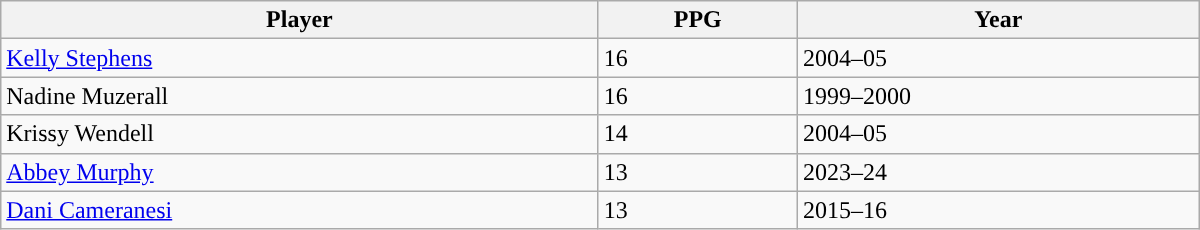<table class="wikitable" style="width: 50em">
<tr>
<th>Player</th>
<th>PPG</th>
<th>Year</th>
</tr>
<tr>
<td><a href='#'>Kelly Stephens</a></td>
<td>16</td>
<td>2004–05</td>
</tr>
<tr>
<td>Nadine Muzerall</td>
<td>16</td>
<td>1999–2000</td>
</tr>
<tr>
<td>Krissy Wendell</td>
<td>14</td>
<td>2004–05</td>
</tr>
<tr>
<td><a href='#'>Abbey Murphy</a></td>
<td>13</td>
<td>2023–24</td>
</tr>
<tr>
<td><a href='#'>Dani Cameranesi</a></td>
<td>13</td>
<td>2015–16</td>
</tr>
</table>
